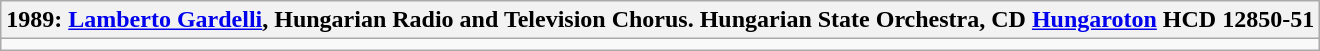<table class=wikitable>
<tr>
<th colspan=2><div>1989: <a href='#'>Lamberto Gardelli</a>, Hungarian Radio and Television Chorus. Hungarian State Orchestra, CD <a href='#'>Hungaroton</a> HCD 12850-51</div></th>
</tr>
<tr>
<td valign=top style="border-right:none;"></td>
<td valign=top style="border-left:none;"></td>
</tr>
</table>
